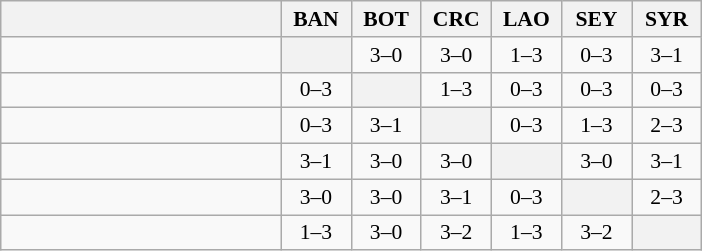<table class="wikitable" style="text-align:center; font-size:90%">
<tr>
<th width="180"> </th>
<th width="40">BAN</th>
<th width="40">BOT</th>
<th width="40">CRC</th>
<th width="40">LAO</th>
<th width="40">SEY</th>
<th width="40">SYR</th>
</tr>
<tr>
<td style="text-align:left;"></td>
<th></th>
<td>3–0</td>
<td>3–0</td>
<td>1–3</td>
<td>0–3</td>
<td>3–1</td>
</tr>
<tr>
<td style="text-align:left;"></td>
<td>0–3</td>
<th></th>
<td>1–3</td>
<td>0–3</td>
<td>0–3</td>
<td>0–3</td>
</tr>
<tr>
<td style="text-align:left;"></td>
<td>0–3</td>
<td>3–1</td>
<th></th>
<td>0–3</td>
<td>1–3</td>
<td>2–3</td>
</tr>
<tr>
<td style="text-align:left;"></td>
<td>3–1</td>
<td>3–0</td>
<td>3–0</td>
<th></th>
<td>3–0</td>
<td>3–1</td>
</tr>
<tr>
<td style="text-align:left;"></td>
<td>3–0</td>
<td>3–0</td>
<td>3–1</td>
<td>0–3</td>
<th></th>
<td>2–3</td>
</tr>
<tr>
<td style="text-align:left;"></td>
<td>1–3</td>
<td>3–0</td>
<td>3–2</td>
<td>1–3</td>
<td>3–2</td>
<th></th>
</tr>
</table>
